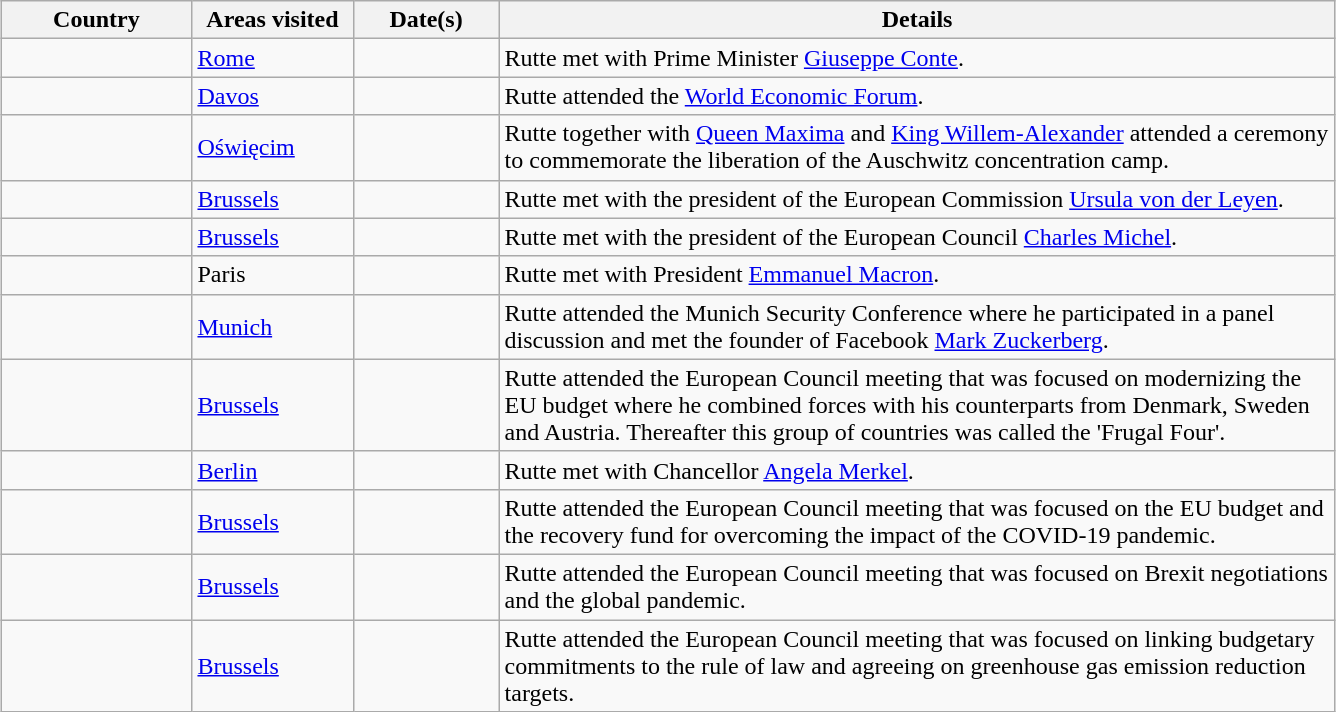<table class="wikitable sortable outercollapse" style="margin: 1em auto 1em auto">
<tr>
<th width=120>Country</th>
<th width=100>Areas visited</th>
<th width=90>Date(s)</th>
<th width=550 class=unsortable>Details</th>
</tr>
<tr>
<td></td>
<td><a href='#'>Rome</a></td>
<td></td>
<td>Rutte met with Prime Minister <a href='#'>Giuseppe Conte</a>.</td>
</tr>
<tr>
<td></td>
<td><a href='#'>Davos</a></td>
<td></td>
<td>Rutte attended the <a href='#'>World Economic Forum</a>.</td>
</tr>
<tr>
<td></td>
<td><a href='#'>Oświęcim</a></td>
<td></td>
<td>Rutte together with <a href='#'>Queen Maxima</a> and <a href='#'>King Willem-Alexander</a> attended a ceremony to commemorate the liberation of the Auschwitz concentration camp.</td>
</tr>
<tr>
<td></td>
<td><a href='#'>Brussels</a></td>
<td></td>
<td>Rutte met with the president of the European Commission <a href='#'>Ursula von der Leyen</a>.</td>
</tr>
<tr>
<td></td>
<td><a href='#'>Brussels</a></td>
<td></td>
<td>Rutte met with the president of the European Council <a href='#'>Charles Michel</a>.</td>
</tr>
<tr>
<td></td>
<td>Paris</td>
<td></td>
<td>Rutte met with President <a href='#'>Emmanuel Macron</a>.</td>
</tr>
<tr>
<td></td>
<td><a href='#'>Munich</a></td>
<td></td>
<td>Rutte attended the Munich Security Conference where he participated in a panel discussion and met the founder of Facebook <a href='#'>Mark Zuckerberg</a>.</td>
</tr>
<tr>
<td></td>
<td><a href='#'>Brussels</a></td>
<td></td>
<td>Rutte attended the European Council meeting that was focused on modernizing the EU budget where he combined forces with his counterparts from Denmark, Sweden and Austria. Thereafter this group of countries was called the 'Frugal Four'.</td>
</tr>
<tr>
<td></td>
<td><a href='#'>Berlin</a></td>
<td></td>
<td>Rutte met with Chancellor <a href='#'>Angela Merkel</a>.</td>
</tr>
<tr>
<td></td>
<td><a href='#'>Brussels</a></td>
<td></td>
<td>Rutte attended the European Council meeting that was focused on the EU budget and the recovery fund for overcoming the impact of the COVID-19 pandemic.</td>
</tr>
<tr>
<td></td>
<td><a href='#'>Brussels</a></td>
<td></td>
<td>Rutte attended the European Council meeting that was focused on Brexit negotiations and the global pandemic.</td>
</tr>
<tr>
<td></td>
<td><a href='#'>Brussels</a></td>
<td></td>
<td>Rutte attended the European Council meeting that was focused on linking budgetary commitments to the rule of law and agreeing on greenhouse gas emission reduction targets.</td>
</tr>
</table>
